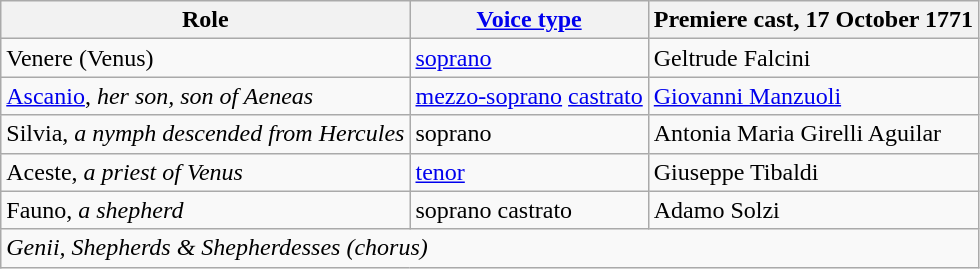<table class="wikitable">
<tr>
<th>Role</th>
<th><a href='#'>Voice type</a></th>
<th>Premiere cast, 17 October 1771</th>
</tr>
<tr>
<td>Venere (Venus)</td>
<td><a href='#'>soprano</a></td>
<td>Geltrude Falcini</td>
</tr>
<tr>
<td><a href='#'>Ascanio</a>, <em>her son, son of Aeneas</em></td>
<td><a href='#'>mezzo-soprano</a> <a href='#'>castrato</a></td>
<td><a href='#'>Giovanni Manzuoli</a></td>
</tr>
<tr>
<td>Silvia, <em>a nymph descended from Hercules</em></td>
<td>soprano</td>
<td>Antonia Maria Girelli Aguilar</td>
</tr>
<tr>
<td>Aceste, <em>a priest of Venus</em></td>
<td><a href='#'>tenor</a></td>
<td>Giuseppe Tibaldi</td>
</tr>
<tr>
<td>Fauno, <em>a shepherd</em></td>
<td>soprano castrato</td>
<td>Adamo Solzi</td>
</tr>
<tr>
<td colspan="3"><em> Genii, Shepherds & Shepherdesses (chorus)</em></td>
</tr>
</table>
